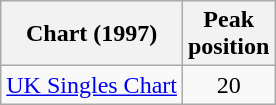<table class="wikitable">
<tr>
<th>Chart (1997)</th>
<th>Peak<br>position</th>
</tr>
<tr>
<td><a href='#'>UK Singles Chart</a></td>
<td align="center">20</td>
</tr>
</table>
